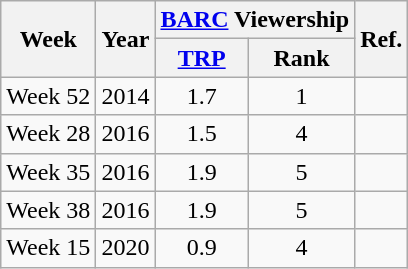<table class="wikitable sortable" style="text-align:center">
<tr>
<th rowspan="2">Week</th>
<th rowspan="2">Year</th>
<th colspan="2"><a href='#'>BARC</a> Viewership</th>
<th rowspan="2">Ref.</th>
</tr>
<tr>
<th><a href='#'>TRP</a></th>
<th>Rank</th>
</tr>
<tr>
<td>Week 52</td>
<td>2014</td>
<td>1.7</td>
<td>1</td>
<td></td>
</tr>
<tr>
<td>Week 28</td>
<td>2016</td>
<td>1.5</td>
<td>4</td>
<td></td>
</tr>
<tr>
<td>Week 35</td>
<td>2016</td>
<td>1.9</td>
<td>5</td>
<td></td>
</tr>
<tr>
<td>Week 38</td>
<td>2016</td>
<td>1.9</td>
<td>5</td>
<td></td>
</tr>
<tr>
<td>Week 15</td>
<td>2020</td>
<td>0.9</td>
<td>4</td>
<td></td>
</tr>
</table>
